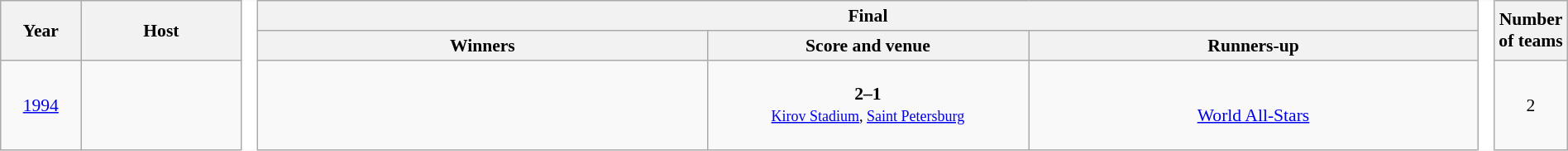<table class="wikitable" style="font-size: 90%; text-align: center; width: 100%;">
<tr>
<th rowspan="2" width="5%">Year</th>
<th rowspan="2" width="10%">Host</th>
<td rowspan="21" width="1%" style="background-color:#ffffff;border-top-style:hidden;border-bottom-style:hidden;"></td>
<th colspan="3">Final</th>
<td rowspan="21" width="1%" style="background-color:#ffffff;border-top-style:hidden;border-bottom-style:hidden;"></td>
<th rowspan="2" width="4%">Number of teams</th>
</tr>
<tr>
<th width="28%">Winners</th>
<th width="20%">Score and venue</th>
<th width="28%">Runners-up</th>
</tr>
<tr style="height: 5em;">
<td><a href='#'>1994</a></td>
<td align="left"></td>
<td><strong></strong></td>
<td><strong>2–1</strong><br><small><a href='#'>Kirov Stadium</a>, <a href='#'>Saint Petersburg</a></small></td>
<td><br><a href='#'>World All-Stars</a></td>
<td>2</td>
</tr>
</table>
